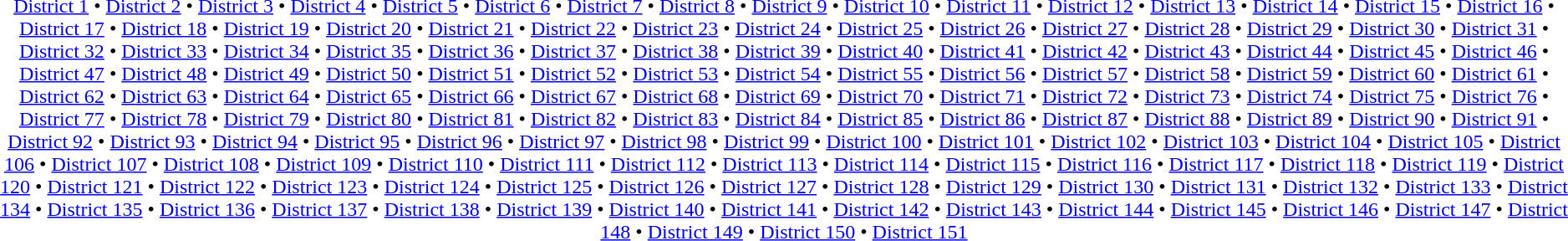<table id=toc class=toc summary=Contents>
<tr>
<td align=center><br><a href='#'>District 1</a> • <a href='#'>District 2</a> • <a href='#'>District 3</a> • <a href='#'>District 4</a> • <a href='#'>District 5</a> • <a href='#'>District 6</a> • <a href='#'>District 7</a> • <a href='#'>District 8</a> • <a href='#'>District 9</a> • <a href='#'>District 10</a> • <a href='#'>District 11</a> • <a href='#'>District 12</a> • <a href='#'>District 13</a> • <a href='#'>District 14</a> • <a href='#'>District 15</a> • <a href='#'>District 16</a> • <a href='#'>District 17</a> • <a href='#'>District 18</a> • <a href='#'>District 19</a> • <a href='#'>District 20</a> • <a href='#'>District 21</a> • <a href='#'>District 22</a> • <a href='#'>District 23</a> • <a href='#'>District 24</a> • <a href='#'>District 25</a> • <a href='#'>District 26</a> • <a href='#'>District 27</a> • <a href='#'>District 28</a> • <a href='#'>District 29</a> • <a href='#'>District 30</a> • <a href='#'>District 31</a> • <a href='#'>District 32</a> • <a href='#'>District 33</a> • <a href='#'>District 34</a> • <a href='#'>District 35</a> • <a href='#'>District 36</a> • <a href='#'>District 37</a> • <a href='#'>District 38</a> • <a href='#'>District 39</a> • <a href='#'>District 40</a> • <a href='#'>District 41</a> • <a href='#'>District 42</a> • <a href='#'>District 43</a> • <a href='#'>District 44</a> • <a href='#'>District 45</a> • <a href='#'>District 46</a> • <a href='#'>District 47</a> • <a href='#'>District 48</a> • <a href='#'>District 49</a> • <a href='#'>District 50</a> • <a href='#'>District 51</a> • <a href='#'>District 52</a> • <a href='#'>District 53</a> • <a href='#'>District 54</a> • <a href='#'>District 55</a> • <a href='#'>District 56</a> • <a href='#'>District 57</a> • <a href='#'>District 58</a> • <a href='#'>District 59</a> • <a href='#'>District 60</a> • <a href='#'>District 61</a> • <a href='#'>District 62</a> • <a href='#'>District 63</a> • <a href='#'>District 64</a> • <a href='#'>District 65</a> • <a href='#'>District 66</a> • <a href='#'>District 67</a> • <a href='#'>District 68</a> • <a href='#'>District 69</a> • <a href='#'>District 70</a> • <a href='#'>District 71</a> • <a href='#'>District 72</a> • <a href='#'>District 73</a> • <a href='#'>District 74</a> • <a href='#'>District 75</a> • <a href='#'>District 76</a> • <a href='#'>District 77</a> • <a href='#'>District 78</a> • <a href='#'>District 79</a> • <a href='#'>District 80</a> • <a href='#'>District 81</a> • <a href='#'>District 82</a> • <a href='#'>District 83</a> • <a href='#'>District 84</a> • <a href='#'>District 85</a> • <a href='#'>District 86</a> • <a href='#'>District 87</a> • <a href='#'>District 88</a> • <a href='#'>District 89</a> • <a href='#'>District 90</a> • <a href='#'>District 91</a> • <a href='#'>District 92</a> • <a href='#'>District 93</a> • <a href='#'>District 94</a> • <a href='#'>District 95</a> • <a href='#'>District 96</a> • <a href='#'>District 97</a> • <a href='#'>District 98</a> • <a href='#'>District 99</a> • <a href='#'>District 100</a> • <a href='#'>District 101</a> • <a href='#'>District 102</a> • <a href='#'>District 103</a> • <a href='#'>District 104</a> • <a href='#'>District 105</a> • <a href='#'>District 106</a> • <a href='#'>District 107</a> • <a href='#'>District 108</a> • <a href='#'>District 109</a> • <a href='#'>District 110</a> • <a href='#'>District 111</a> • <a href='#'>District 112</a> • <a href='#'>District 113</a> • <a href='#'>District 114</a> • <a href='#'>District 115</a> • <a href='#'>District 116</a> • <a href='#'>District 117</a> • <a href='#'>District 118</a> • <a href='#'>District 119</a> • <a href='#'>District 120</a> • <a href='#'>District 121</a> • <a href='#'>District 122</a> • <a href='#'>District 123</a> • <a href='#'>District 124</a> • <a href='#'>District 125</a> • <a href='#'>District 126</a> • <a href='#'>District 127</a> • <a href='#'>District 128</a> • <a href='#'>District 129</a> • <a href='#'>District 130</a> • <a href='#'>District 131</a> • <a href='#'>District 132</a> • <a href='#'>District 133</a> • <a href='#'>District 134</a> • <a href='#'>District 135</a> • <a href='#'>District 136</a> • <a href='#'>District 137</a> • <a href='#'>District 138</a> • <a href='#'>District 139</a> • <a href='#'>District 140</a> • <a href='#'>District 141</a> • <a href='#'>District 142</a> • <a href='#'>District 143</a> • <a href='#'>District 144</a> • <a href='#'>District 145</a> • <a href='#'>District 146</a> • <a href='#'>District 147</a> • <a href='#'>District 148</a> • <a href='#'>District 149</a> • <a href='#'>District 150</a> • <a href='#'>District 151</a></td>
</tr>
</table>
